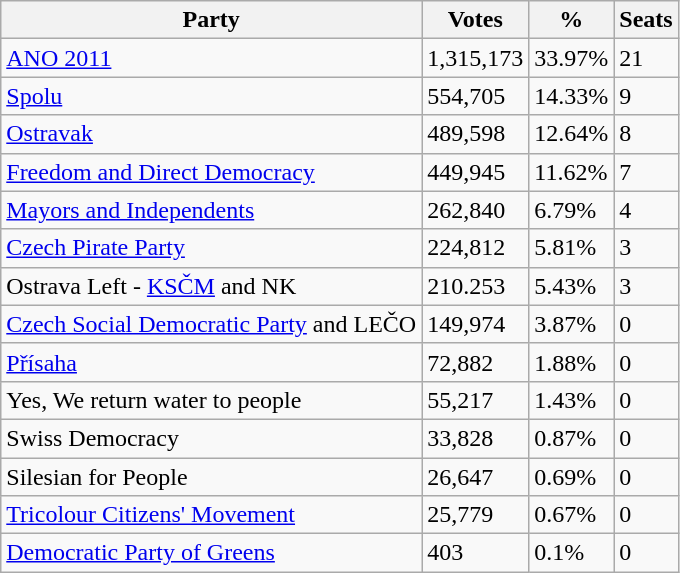<table class="wikitable">
<tr>
<th>Party</th>
<th>Votes</th>
<th>%</th>
<th>Seats</th>
</tr>
<tr>
<td><a href='#'>ANO 2011</a></td>
<td>1,315,173</td>
<td>33.97%</td>
<td>21</td>
</tr>
<tr>
<td><a href='#'>Spolu</a></td>
<td>554,705</td>
<td>14.33%</td>
<td>9</td>
</tr>
<tr>
<td><a href='#'>Ostravak</a></td>
<td>489,598</td>
<td>12.64%</td>
<td>8</td>
</tr>
<tr>
<td><a href='#'>Freedom and Direct Democracy</a></td>
<td>449,945</td>
<td>11.62%</td>
<td>7</td>
</tr>
<tr>
<td><a href='#'>Mayors and Independents</a></td>
<td>262,840</td>
<td>6.79%</td>
<td>4</td>
</tr>
<tr>
<td><a href='#'>Czech Pirate Party</a></td>
<td>224,812</td>
<td>5.81%</td>
<td>3</td>
</tr>
<tr>
<td>Ostrava Left - <a href='#'>KSČM</a> and NK</td>
<td>210.253</td>
<td>5.43%</td>
<td>3</td>
</tr>
<tr>
<td><a href='#'>Czech Social Democratic Party</a> and LEČO</td>
<td>149,974</td>
<td>3.87%</td>
<td>0</td>
</tr>
<tr>
<td><a href='#'>Přísaha</a></td>
<td>72,882</td>
<td>1.88%</td>
<td>0</td>
</tr>
<tr>
<td>Yes, We return water to people</td>
<td>55,217</td>
<td>1.43%</td>
<td>0</td>
</tr>
<tr>
<td>Swiss Democracy</td>
<td>33,828</td>
<td>0.87%</td>
<td>0</td>
</tr>
<tr>
<td>Silesian for People</td>
<td>26,647</td>
<td>0.69%</td>
<td>0</td>
</tr>
<tr>
<td><a href='#'>Tricolour Citizens' Movement</a></td>
<td>25,779</td>
<td>0.67%</td>
<td>0</td>
</tr>
<tr>
<td><a href='#'>Democratic Party of Greens</a></td>
<td>403</td>
<td>0.1%</td>
<td>0</td>
</tr>
</table>
